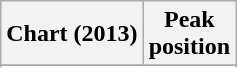<table class="wikitable plainrowheaders sortable">
<tr>
<th scope="col">Chart (2013)</th>
<th scope="col">Peak<br>position</th>
</tr>
<tr>
</tr>
<tr>
</tr>
<tr>
</tr>
</table>
